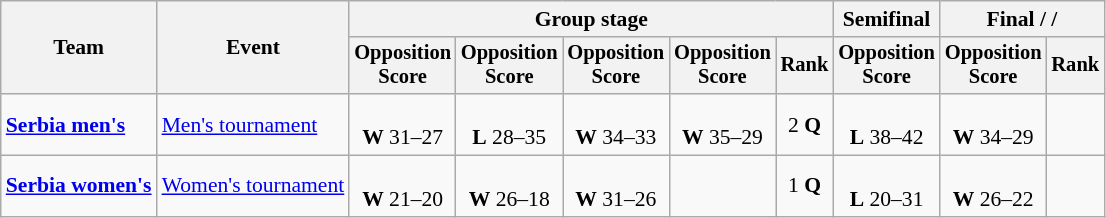<table class="wikitable" style="text-align:center; font-size:90%">
<tr>
<th rowspan=2>Team</th>
<th rowspan=2>Event</th>
<th colspan=5>Group stage</th>
<th>Semifinal</th>
<th colspan=2>Final /  / </th>
</tr>
<tr style="font-size:95%">
<th>Opposition<br>Score</th>
<th>Opposition<br>Score</th>
<th>Opposition<br>Score</th>
<th>Opposition<br>Score</th>
<th>Rank</th>
<th>Opposition<br>Score</th>
<th>Opposition<br>Score</th>
<th>Rank</th>
</tr>
<tr>
<td align=left><strong><a href='#'>Serbia men's</a></strong></td>
<td align=left><a href='#'>Men's tournament</a></td>
<td><br><strong>W</strong> 31–27</td>
<td><br><strong>L</strong> 28–35</td>
<td><br><strong>W</strong> 34–33</td>
<td><br><strong>W</strong> 35–29</td>
<td>2 <strong>Q</strong></td>
<td><br><strong>L</strong> 38–42</td>
<td><br><strong>W</strong> 34–29</td>
<td></td>
</tr>
<tr>
<td align=left><strong><a href='#'>Serbia women's</a></strong></td>
<td align=left><a href='#'>Women's tournament</a></td>
<td><br><strong>W</strong> 21–20</td>
<td><br><strong>W</strong> 26–18</td>
<td><br><strong>W</strong> 31–26</td>
<td></td>
<td>1 <strong>Q</strong></td>
<td><br><strong>L</strong> 20–31</td>
<td><br><strong>W</strong> 26–22</td>
<td></td>
</tr>
</table>
